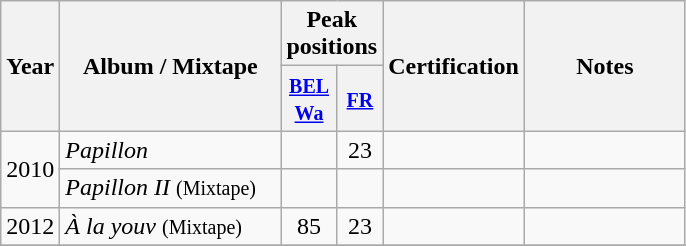<table class="wikitable">
<tr>
<th align="center" rowspan="2" width="10">Year</th>
<th align="center" rowspan="2" width="140">Album / Mixtape</th>
<th align="center" colspan="2">Peak positions</th>
<th align="center" rowspan="2" width="40">Certification</th>
<th align="center" rowspan="2" width="100">Notes</th>
</tr>
<tr>
<th width="20"><small><a href='#'>BEL <br>Wa</a></small><br></th>
<th width="20"><small><a href='#'>FR</a></small><br></th>
</tr>
<tr>
<td align="center" rowspan="2">2010</td>
<td><em>Papillon</em></td>
<td align="center"></td>
<td align="center">23</td>
<td align="center"></td>
<td></td>
</tr>
<tr>
<td><em>Papillon II</em> <small>(Mixtape)</small></td>
<td align="center"></td>
<td align="center"></td>
<td align="center"></td>
<td></td>
</tr>
<tr>
<td align="center" rowspan="1">2012</td>
<td><em>À la youv</em> <small>(Mixtape)</small></td>
<td align="center">85</td>
<td align="center">23</td>
<td align="center"></td>
<td></td>
</tr>
<tr>
</tr>
</table>
